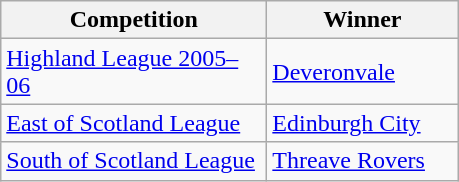<table class="wikitable">
<tr>
<th width=170>Competition</th>
<th width=120>Winner</th>
</tr>
<tr>
<td><a href='#'>Highland League 2005–06</a></td>
<td><a href='#'>Deveronvale</a></td>
</tr>
<tr>
<td><a href='#'>East of Scotland League</a></td>
<td><a href='#'>Edinburgh City</a></td>
</tr>
<tr>
<td><a href='#'>South of Scotland League</a></td>
<td><a href='#'>Threave Rovers</a></td>
</tr>
</table>
